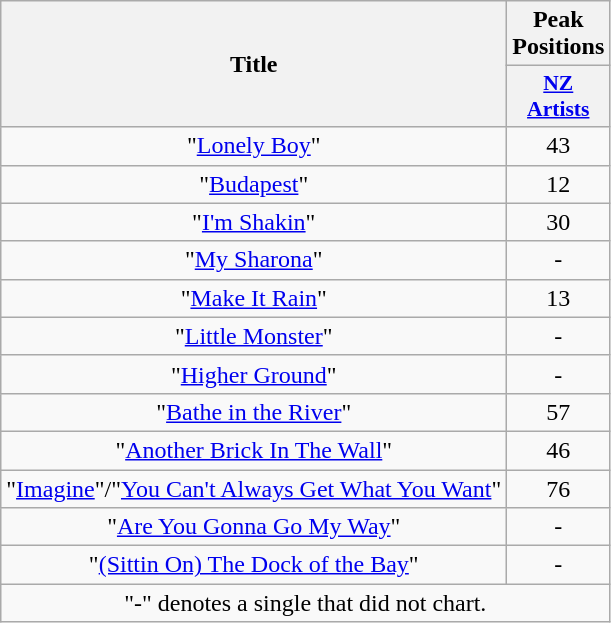<table class="wikitable plainrowheaders" style="text-align:center;">
<tr>
<th scope="col" rowspan="2">Title</th>
<th scope="col">Peak Positions</th>
</tr>
<tr>
<th scope="col" style="width:3em;font-size:90%;"><a href='#'>NZ Artists</a><br></th>
</tr>
<tr>
<td>"<a href='#'>Lonely Boy</a>"</td>
<td>43</td>
</tr>
<tr>
<td>"<a href='#'>Budapest</a>"</td>
<td>12</td>
</tr>
<tr>
<td>"<a href='#'>I'm Shakin</a>"</td>
<td>30</td>
</tr>
<tr>
<td>"<a href='#'>My Sharona</a>"</td>
<td>-</td>
</tr>
<tr>
<td>"<a href='#'>Make It Rain</a>"</td>
<td>13</td>
</tr>
<tr>
<td>"<a href='#'>Little Monster</a>"</td>
<td>-</td>
</tr>
<tr>
<td>"<a href='#'>Higher Ground</a>"</td>
<td>-</td>
</tr>
<tr>
<td>"<a href='#'>Bathe in the River</a>"</td>
<td>57</td>
</tr>
<tr>
<td>"<a href='#'>Another Brick In The Wall</a>"</td>
<td>46</td>
</tr>
<tr>
<td>"<a href='#'>Imagine</a>"/"<a href='#'>You Can't Always Get What You Want</a>"</td>
<td>76</td>
</tr>
<tr>
<td>"<a href='#'>Are You Gonna Go My Way</a>"</td>
<td>-</td>
</tr>
<tr>
<td>"<a href='#'>(Sittin On) The Dock of the Bay</a>"</td>
<td>-</td>
</tr>
<tr>
<td colspan="6"  style="text-align:center;">"-" denotes a single that did not chart.</td>
</tr>
</table>
